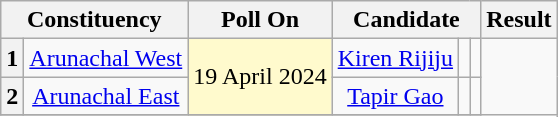<table class="wikitable" style="text-align:center;">
<tr>
<th colspan="2">Constituency</th>
<th>Poll On</th>
<th colspan="3">Candidate</th>
<th>Result</th>
</tr>
<tr>
<th>1</th>
<td><a href='#'>Arunachal West</a></td>
<td rowspan="2" bgcolor=#FFFACD>19 April 2024</td>
<td><a href='#'>Kiren Rijiju</a></td>
<td></td>
<td></td>
</tr>
<tr>
<th>2</th>
<td><a href='#'>Arunachal East</a></td>
<td><a href='#'>Tapir Gao</a></td>
<td></td>
<td></td>
</tr>
<tr>
</tr>
</table>
